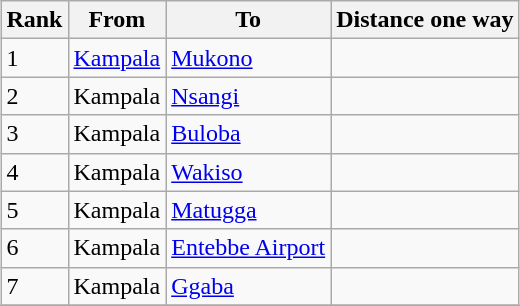<table class="wikitable sortable" style="margin: 0.5em auto">
<tr>
<th>Rank</th>
<th>From</th>
<th>To</th>
<th>Distance one way</th>
</tr>
<tr>
<td>1</td>
<td><a href='#'>Kampala</a></td>
<td><a href='#'>Mukono</a></td>
<td></td>
</tr>
<tr>
<td>2</td>
<td>Kampala</td>
<td><a href='#'>Nsangi</a></td>
<td></td>
</tr>
<tr>
<td>3</td>
<td>Kampala</td>
<td><a href='#'>Buloba</a></td>
<td></td>
</tr>
<tr>
<td>4</td>
<td>Kampala</td>
<td><a href='#'>Wakiso</a></td>
<td></td>
</tr>
<tr>
<td>5</td>
<td>Kampala</td>
<td><a href='#'>Matugga</a></td>
<td></td>
</tr>
<tr>
<td>6</td>
<td>Kampala</td>
<td><a href='#'>Entebbe Airport</a></td>
<td></td>
</tr>
<tr>
<td>7</td>
<td>Kampala</td>
<td><a href='#'>Ggaba</a></td>
<td></td>
</tr>
<tr>
</tr>
</table>
